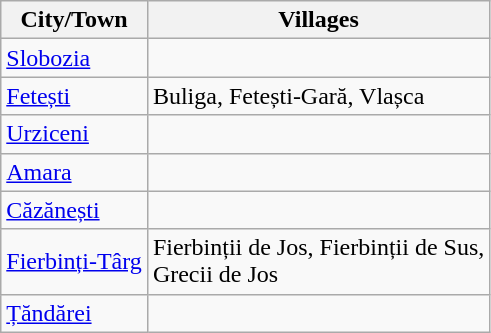<table class="wikitable">
<tr>
<th colspan=1>City/Town</th>
<th colspan=3>Villages</th>
</tr>
<tr>
<td><a href='#'>Slobozia</a></td>
<td></td>
</tr>
<tr>
<td><a href='#'>Fetești</a></td>
<td>Buliga, Fetești-Gară, Vlașca</td>
</tr>
<tr>
<td><a href='#'>Urziceni</a></td>
<td></td>
</tr>
<tr>
<td><a href='#'>Amara</a></td>
<td></td>
</tr>
<tr>
<td><a href='#'>Căzănești</a></td>
<td></td>
</tr>
<tr>
<td><a href='#'>Fierbinți-Târg</a></td>
<td>Fierbinții de Jos, Fierbinții de Sus,<br>Grecii de Jos</td>
</tr>
<tr>
<td><a href='#'>Țăndărei</a></td>
<td></td>
</tr>
</table>
